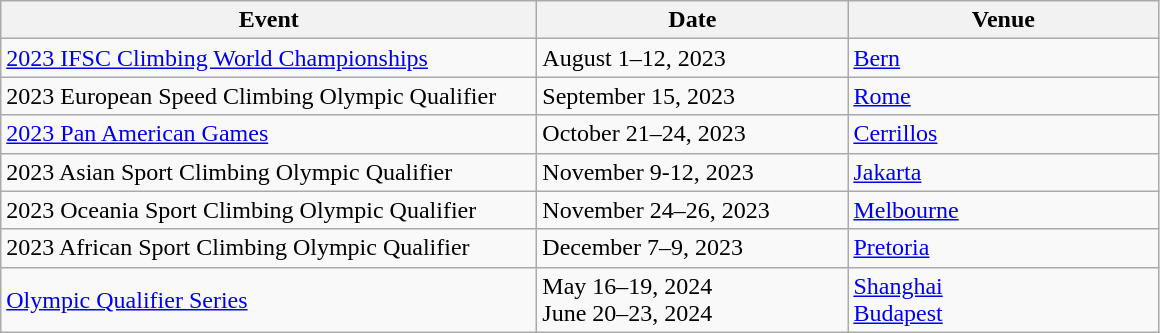<table class=wikitable>
<tr>
<th width=350>Event</th>
<th width=200>Date</th>
<th width=200>Venue</th>
</tr>
<tr>
<td><a href='#'>2023 IFSC Climbing World Championships</a></td>
<td>August 1–12, 2023</td>
<td> <a href='#'>Bern</a></td>
</tr>
<tr>
<td>2023 European Speed Climbing Olympic Qualifier</td>
<td>September 15, 2023</td>
<td> <a href='#'>Rome</a></td>
</tr>
<tr>
<td><a href='#'>2023 Pan American Games</a></td>
<td>October 21–24, 2023</td>
<td> <a href='#'>Cerrillos</a></td>
</tr>
<tr>
<td>2023 Asian Sport Climbing Olympic Qualifier</td>
<td>November 9-12, 2023</td>
<td> <a href='#'>Jakarta</a></td>
</tr>
<tr>
<td>2023 Oceania Sport Climbing Olympic Qualifier</td>
<td>November 24–26, 2023</td>
<td rowspan=1> <a href='#'>Melbourne</a></td>
</tr>
<tr>
<td>2023 African Sport Climbing Olympic Qualifier</td>
<td>December 7–9, 2023</td>
<td> <a href='#'>Pretoria</a></td>
</tr>
<tr>
<td><a href='#'>Olympic Qualifier Series</a></td>
<td>May 16–19, 2024<br>June 20–23, 2024</td>
<td> <a href='#'>Shanghai</a><br> <a href='#'>Budapest</a></td>
</tr>
</table>
